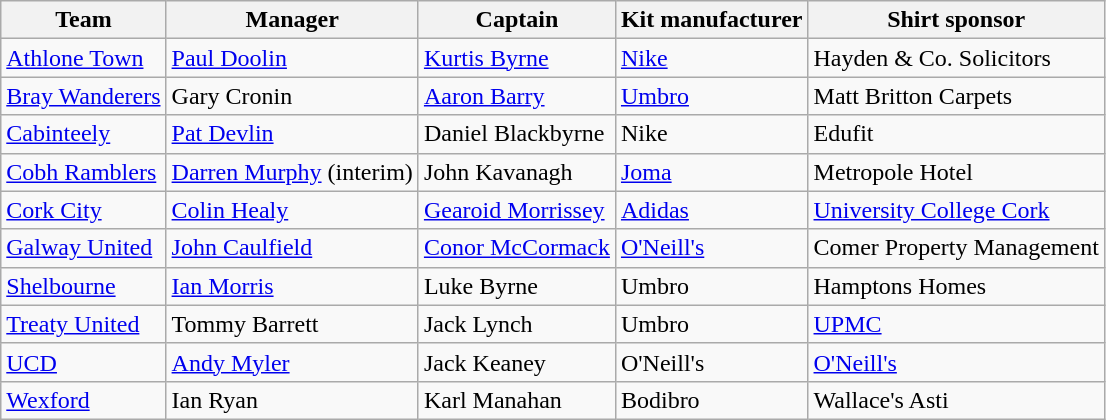<table class="wikitable sortable" style="text-align: left;">
<tr>
<th>Team</th>
<th>Manager</th>
<th>Captain</th>
<th>Kit manufacturer</th>
<th>Shirt sponsor</th>
</tr>
<tr>
<td><a href='#'>Athlone Town</a></td>
<td> <a href='#'>Paul Doolin</a></td>
<td> <a href='#'>Kurtis Byrne</a></td>
<td><a href='#'>Nike</a></td>
<td>Hayden & Co. Solicitors</td>
</tr>
<tr>
<td><a href='#'>Bray Wanderers</a></td>
<td> Gary Cronin</td>
<td> <a href='#'>Aaron Barry</a></td>
<td><a href='#'>Umbro</a></td>
<td>Matt Britton Carpets</td>
</tr>
<tr>
<td><a href='#'>Cabinteely</a></td>
<td> <a href='#'>Pat Devlin</a></td>
<td> Daniel Blackbyrne</td>
<td>Nike</td>
<td>Edufit</td>
</tr>
<tr>
<td><a href='#'>Cobh Ramblers</a></td>
<td> <a href='#'>Darren Murphy</a> (interim)</td>
<td> John Kavanagh</td>
<td><a href='#'>Joma</a></td>
<td>Metropole Hotel</td>
</tr>
<tr>
<td><a href='#'>Cork City</a></td>
<td> <a href='#'>Colin Healy</a></td>
<td> <a href='#'>Gearoid Morrissey</a></td>
<td><a href='#'>Adidas</a></td>
<td><a href='#'>University College Cork</a></td>
</tr>
<tr>
<td><a href='#'>Galway United</a></td>
<td> <a href='#'>John Caulfield</a></td>
<td> <a href='#'>Conor McCormack</a></td>
<td><a href='#'>O'Neill's</a></td>
<td>Comer Property Management</td>
</tr>
<tr>
<td><a href='#'>Shelbourne</a></td>
<td> <a href='#'>Ian Morris</a></td>
<td> Luke Byrne</td>
<td>Umbro</td>
<td>Hamptons Homes</td>
</tr>
<tr>
<td><a href='#'>Treaty United</a></td>
<td> Tommy Barrett</td>
<td> Jack Lynch</td>
<td>Umbro</td>
<td><a href='#'>UPMC</a></td>
</tr>
<tr>
<td><a href='#'>UCD</a></td>
<td> <a href='#'>Andy Myler</a></td>
<td> Jack Keaney</td>
<td>O'Neill's</td>
<td><a href='#'>O'Neill's</a></td>
</tr>
<tr>
<td><a href='#'>Wexford</a></td>
<td> Ian Ryan</td>
<td> Karl Manahan</td>
<td>Bodibro</td>
<td>Wallace's Asti</td>
</tr>
</table>
